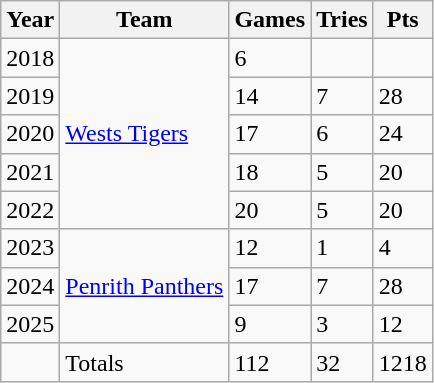<table class="wikitable">
<tr>
<th>Year</th>
<th>Team</th>
<th>Games</th>
<th>Tries</th>
<th>Pts</th>
</tr>
<tr>
<td>2018</td>
<td rowspan="5"> <a href='#'>Wests Tigers</a></td>
<td>6</td>
<td></td>
<td></td>
</tr>
<tr>
<td>2019</td>
<td>14</td>
<td>7</td>
<td>28</td>
</tr>
<tr>
<td>2020</td>
<td>17</td>
<td>6</td>
<td>24</td>
</tr>
<tr>
<td>2021</td>
<td>18</td>
<td>5</td>
<td>20</td>
</tr>
<tr>
<td>2022</td>
<td>20</td>
<td>5</td>
<td>20</td>
</tr>
<tr>
<td>2023</td>
<td rowspan="3"> <a href='#'>Penrith Panthers</a></td>
<td>12</td>
<td>1</td>
<td>4</td>
</tr>
<tr>
<td>2024</td>
<td>17</td>
<td>7</td>
<td>28</td>
</tr>
<tr>
<td>2025</td>
<td>9</td>
<td>3</td>
<td>12</td>
</tr>
<tr>
<td></td>
<td>Totals</td>
<td>112</td>
<td>32</td>
<td>1218</td>
</tr>
</table>
